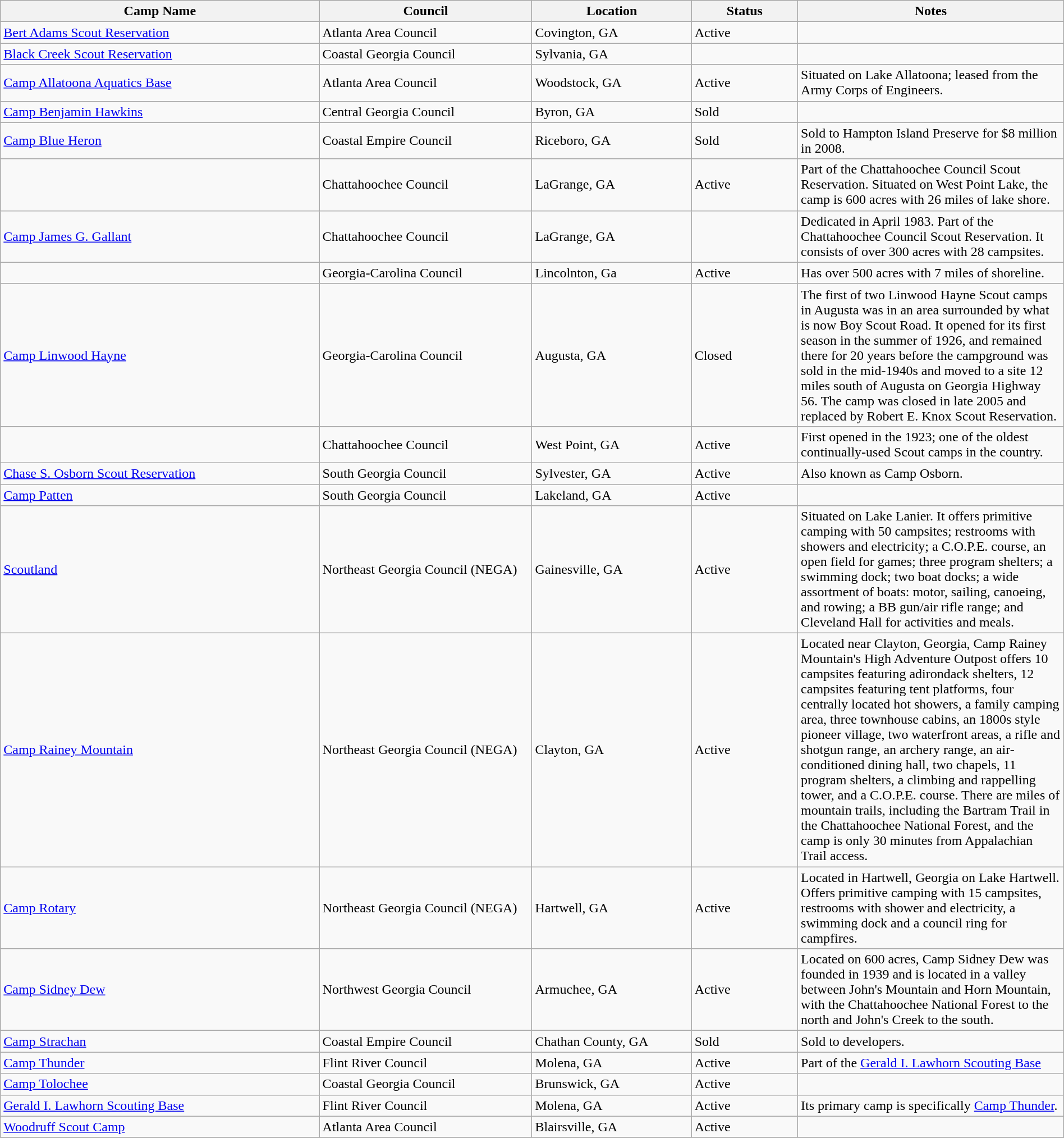<table class="wikitable sortable" border="1" width="100%">
<tr>
<th scope="col" width="30%">Camp Name</th>
<th scope="col" width="20%">Council</th>
<th scope="col" width="15%">Location</th>
<th scope="col" width="10%">Status</th>
<th scope="col" width="25%"  class="unsortable">Notes</th>
</tr>
<tr>
<td><a href='#'>Bert Adams Scout Reservation</a></td>
<td>Atlanta Area Council</td>
<td>Covington, GA</td>
<td>Active</td>
<td></td>
</tr>
<tr>
<td><a href='#'>Black Creek Scout Reservation</a></td>
<td>Coastal Georgia Council</td>
<td>Sylvania, GA</td>
<td></td>
<td></td>
</tr>
<tr>
<td><a href='#'>Camp Allatoona Aquatics Base</a></td>
<td>Atlanta Area Council</td>
<td>Woodstock, GA</td>
<td>Active</td>
<td>Situated on Lake Allatoona; leased from the Army Corps of Engineers.</td>
</tr>
<tr>
<td><a href='#'>Camp Benjamin Hawkins</a></td>
<td>Central Georgia Council</td>
<td>Byron, GA</td>
<td>Sold</td>
<td></td>
</tr>
<tr>
<td><a href='#'>Camp Blue Heron</a></td>
<td>Coastal Empire Council</td>
<td>Riceboro, GA</td>
<td>Sold</td>
<td>Sold to Hampton Island Preserve for $8 million in 2008.</td>
</tr>
<tr>
<td></td>
<td>Chattahoochee Council</td>
<td>LaGrange, GA</td>
<td>Active</td>
<td>Part of the Chattahoochee Council Scout Reservation. Situated on West Point Lake, the camp is 600 acres with 26 miles of lake shore.</td>
</tr>
<tr>
<td><a href='#'>Camp James G. Gallant</a></td>
<td>Chattahoochee Council</td>
<td>LaGrange, GA</td>
<td></td>
<td>Dedicated in April 1983. Part of the Chattahoochee Council Scout Reservation. It consists of over 300 acres with 28 campsites.</td>
</tr>
<tr>
<td></td>
<td>Georgia-Carolina Council</td>
<td>Lincolnton, Ga</td>
<td>Active</td>
<td>Has over 500 acres with 7 miles of shoreline.</td>
</tr>
<tr>
<td><a href='#'>Camp Linwood Hayne</a></td>
<td>Georgia-Carolina Council</td>
<td>Augusta, GA</td>
<td>Closed</td>
<td>The first of two Linwood Hayne Scout camps in Augusta was in an area surrounded by what is now Boy Scout Road. It opened for its first season in the summer of 1926, and remained there for 20 years before the campground was sold in the mid-1940s and moved to a site 12 miles south of Augusta on Georgia Highway 56. The camp was closed in late 2005 and replaced by Robert E. Knox Scout Reservation.</td>
</tr>
<tr>
<td></td>
<td>Chattahoochee Council</td>
<td>West Point, GA</td>
<td>Active</td>
<td>First opened in the 1923; one of the oldest continually-used Scout camps in the country.</td>
</tr>
<tr>
<td><a href='#'>Chase S. Osborn Scout Reservation</a></td>
<td>South Georgia Council</td>
<td>Sylvester, GA</td>
<td>Active</td>
<td>Also known as Camp Osborn.</td>
</tr>
<tr>
<td><a href='#'>Camp Patten</a></td>
<td>South Georgia Council</td>
<td>Lakeland, GA</td>
<td>Active</td>
<td></td>
</tr>
<tr>
<td><a href='#'>Scoutland</a></td>
<td>Northeast Georgia Council (NEGA)</td>
<td>Gainesville, GA</td>
<td>Active</td>
<td>Situated on Lake Lanier.  It offers primitive camping with 50 campsites; restrooms with showers and electricity; a C.O.P.E. course, an open field for games; three program shelters; a swimming dock; two boat docks; a wide assortment of boats: motor, sailing, canoeing, and rowing; a BB gun/air rifle range; and Cleveland Hall for activities and meals.</td>
</tr>
<tr>
<td><a href='#'>Camp Rainey Mountain</a></td>
<td>Northeast Georgia Council (NEGA)</td>
<td>Clayton, GA</td>
<td>Active</td>
<td>Located near Clayton, Georgia, Camp Rainey Mountain's High Adventure Outpost offers 10 campsites featuring adirondack shelters, 12 campsites featuring tent platforms, four centrally located hot showers, a family camping area, three townhouse cabins, an 1800s style pioneer village, two waterfront areas, a rifle and shotgun range, an archery range, an air-conditioned dining hall, two chapels, 11 program shelters, a climbing and rappelling tower, and a C.O.P.E. course. There are miles of mountain trails, including the Bartram Trail in the Chattahoochee National Forest, and the camp is only 30 minutes from  Appalachian Trail access.</td>
</tr>
<tr>
<td><a href='#'>Camp Rotary</a></td>
<td>Northeast Georgia Council (NEGA)</td>
<td>Hartwell, GA</td>
<td>Active</td>
<td>Located in Hartwell, Georgia on Lake Hartwell.  Offers primitive camping with 15 campsites, restrooms with shower and electricity, a swimming dock and a council ring for campfires.</td>
</tr>
<tr>
<td><a href='#'>Camp Sidney Dew</a></td>
<td>Northwest Georgia Council</td>
<td>Armuchee, GA</td>
<td>Active</td>
<td>Located on 600 acres, Camp Sidney Dew was founded in 1939 and is located in a valley between John's Mountain and Horn Mountain, with the Chattahoochee National Forest to the north and John's Creek to the south.</td>
</tr>
<tr>
<td><a href='#'>Camp Strachan</a></td>
<td>Coastal Empire Council</td>
<td>Chathan County, GA</td>
<td>Sold</td>
<td>Sold to developers.</td>
</tr>
<tr>
<td><a href='#'>Camp Thunder</a></td>
<td>Flint River Council</td>
<td>Molena, GA</td>
<td>Active</td>
<td>Part of the <a href='#'>Gerald I. Lawhorn Scouting Base</a></td>
</tr>
<tr>
<td><a href='#'>Camp Tolochee</a></td>
<td>Coastal Georgia Council</td>
<td>Brunswick, GA</td>
<td>Active</td>
<td></td>
</tr>
<tr>
<td><a href='#'>Gerald I. Lawhorn Scouting Base</a></td>
<td>Flint River Council</td>
<td>Molena, GA</td>
<td>Active</td>
<td>Its primary camp is specifically <a href='#'>Camp Thunder</a>.</td>
</tr>
<tr>
<td><a href='#'>Woodruff Scout Camp</a></td>
<td>Atlanta Area Council</td>
<td>Blairsville, GA</td>
<td>Active</td>
<td></td>
</tr>
<tr>
</tr>
</table>
